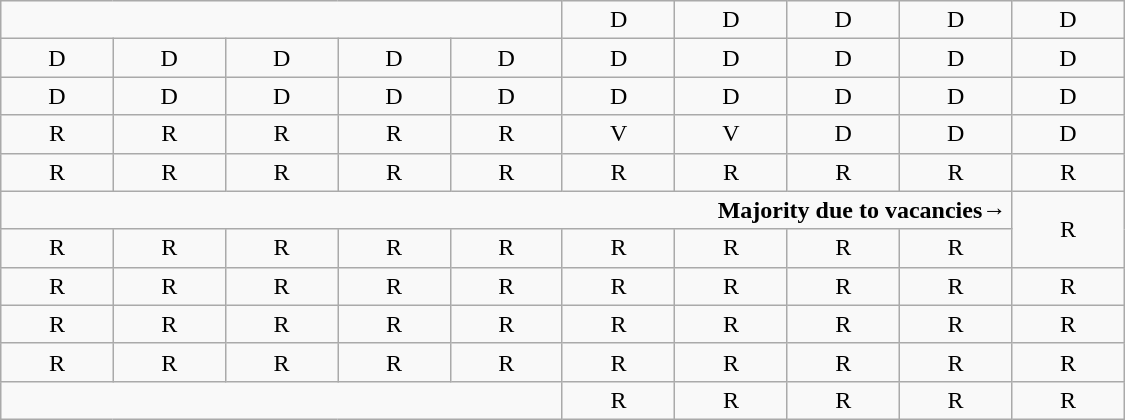<table class="wikitable" style="text-align:center" width=750px>
<tr>
<td colspan=5> </td>
<td>D</td>
<td>D</td>
<td>D</td>
<td>D</td>
<td>D</td>
</tr>
<tr>
<td width=50px >D</td>
<td width=50px >D</td>
<td width=50px >D</td>
<td width=50px >D</td>
<td width=50px >D</td>
<td width=50px >D</td>
<td width=50px >D</td>
<td width=50px >D</td>
<td width=50px >D</td>
<td width=50px >D</td>
</tr>
<tr>
<td>D</td>
<td>D</td>
<td>D</td>
<td>D<br></td>
<td>D<br></td>
<td>D<br></td>
<td>D<br></td>
<td>D<br></td>
<td>D<br></td>
<td>D<br></td>
</tr>
<tr>
<td>R<br></td>
<td>R<br></td>
<td>R<br></td>
<td>R<br></td>
<td>R<br></td>
<td>V<br></td>
<td>V<br></td>
<td>D<br></td>
<td>D<br></td>
<td>D<br></td>
</tr>
<tr>
<td>R<br></td>
<td>R<br></td>
<td>R<br></td>
<td>R<br></td>
<td>R<br></td>
<td>R<br></td>
<td>R<br></td>
<td>R<br></td>
<td>R<br></td>
<td>R<br></td>
</tr>
<tr style="height:1em">
<td colspan=9 align=right><strong>Majority due to vacancies→</strong></td>
<td rowspan=2 >R<br></td>
</tr>
<tr style="height:1em">
<td>R</td>
<td>R</td>
<td>R</td>
<td>R</td>
<td>R</td>
<td>R</td>
<td>R</td>
<td>R<br></td>
<td>R<br></td>
</tr>
<tr>
<td>R</td>
<td>R</td>
<td>R</td>
<td>R</td>
<td>R</td>
<td>R</td>
<td>R</td>
<td>R</td>
<td>R</td>
<td>R</td>
</tr>
<tr>
<td>R</td>
<td>R</td>
<td>R</td>
<td>R</td>
<td>R</td>
<td>R</td>
<td>R</td>
<td>R</td>
<td>R</td>
<td>R</td>
</tr>
<tr>
<td>R</td>
<td>R</td>
<td>R</td>
<td>R</td>
<td>R</td>
<td>R</td>
<td>R</td>
<td>R</td>
<td>R</td>
<td>R</td>
</tr>
<tr>
<td colspan=5> </td>
<td>R</td>
<td>R</td>
<td>R</td>
<td>R</td>
<td>R</td>
</tr>
</table>
